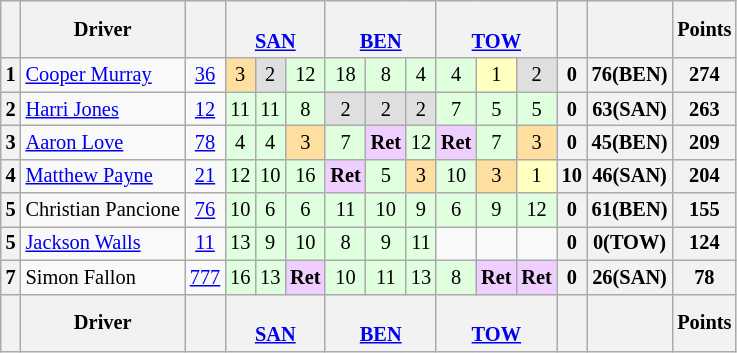<table class="wikitable" style=font-size:85%;|>
<tr>
<th></th>
<th>Driver</th>
<th style="vertical-align:middle;background"></th>
<th colspan=3><br><a href='#'>SAN</a></th>
<th colspan=3><br><a href='#'>BEN</a></th>
<th colspan=3><br><a href='#'>TOW</a></th>
<th></th>
<th></th>
<th>Points</th>
</tr>
<tr>
<th>1</th>
<td> <a href='#'>Cooper Murray</a></td>
<td align=center><a href='#'>36</a></td>
<td align=center style=background:#ffdf9f>3</td>
<td align=center style=background:#dfdfdf>2</td>
<td align=center style=background:#dfffdf>12</td>
<td align=center style=background:#dfffdf>18</td>
<td align=center style=background:#dfffdf>8</td>
<td align=center style=background:#dfffdf>4</td>
<td align=center style=background:#dfffdf>4</td>
<td align=center style=background:#ffffbf>1</td>
<td align=center style=background:#dfdfdf>2</td>
<th>0</th>
<th>76(BEN)</th>
<th>274</th>
</tr>
<tr>
<th>2</th>
<td> <a href='#'>Harri Jones</a></td>
<td align=center><a href='#'>12</a></td>
<td align=center style=background:#dfffdf>11</td>
<td align=center style=background:#dfffdf>11</td>
<td align=center style=background:#dfffdf>8</td>
<td align=center style=background:#dfdfdf>2</td>
<td align=center style=background:#dfdfdf>2</td>
<td align=center style=background:#dfdfdf>2</td>
<td align=center style=background:#dfffdf>7</td>
<td align=center style=background:#dfffdf>5</td>
<td align=center style=background:#dfffdf>5</td>
<th>0</th>
<th>63(SAN)</th>
<th>263</th>
</tr>
<tr>
<th>3</th>
<td> <a href='#'>Aaron Love</a></td>
<td align=center><a href='#'>78</a></td>
<td align=center style=background:#dfffdf>4</td>
<td align=center style=background:#dfffdf>4</td>
<td align=center style=background:#ffdf9f>3</td>
<td align=center style=background:#dfffdf>7</td>
<td align=center style=background:#efcfff><strong>Ret</strong></td>
<td align=center style=background:#dfffdf>12</td>
<td align=center style=background:#efcfff><strong>Ret</strong></td>
<td align=center style=background:#dfffdf>7</td>
<td align=center style=background:#ffdf9f>3</td>
<th>0</th>
<th>45(BEN)</th>
<th>209</th>
</tr>
<tr>
<th>4</th>
<td> <a href='#'>Matthew Payne</a></td>
<td align=center><a href='#'>21</a></td>
<td align=center style=background:#dfffdf>12</td>
<td align=center style=background:#dfffdf>10</td>
<td align=center style=background:#dfffdf>16</td>
<td align=center style=background:#efcfff><strong>Ret</strong></td>
<td align=center style=background:#dfffdf>5</td>
<td align=center style=background:#ffdf9f>3</td>
<td align=center style=background:#dfffdf>10</td>
<td align=center style=background:#ffdf9f>3</td>
<td align=center style=background:#ffffbf>1</td>
<th>10</th>
<th>46(SAN)</th>
<th>204</th>
</tr>
<tr>
<th>5</th>
<td> Christian Pancione</td>
<td align=center><a href='#'>76</a></td>
<td align=center style=background:#dfffdf>10</td>
<td align=center style=background:#dfffdf>6</td>
<td align=center style=background:#dfffdf>6</td>
<td align=center style=background:#dfffdf>11</td>
<td align=center style=background:#dfffdf>10</td>
<td align=center style=background:#dfffdf>9</td>
<td align=center style=background:#dfffdf>6</td>
<td align=center style=background:#dfffdf>9</td>
<td align=center style=background:#dfffdf>12</td>
<th>0</th>
<th>61(BEN)</th>
<th>155</th>
</tr>
<tr>
<th>5</th>
<td> <a href='#'>Jackson Walls</a></td>
<td align=center><a href='#'>11</a></td>
<td align=center style=background:#dfffdf>13</td>
<td align=center style=background:#dfffdf>9</td>
<td align=center style=background:#dfffdf>10</td>
<td align=center style=background:#dfffdf>8</td>
<td align=center style=background:#dfffdf>9</td>
<td align=center style=background:#dfffdf>11</td>
<td></td>
<td></td>
<td></td>
<th>0</th>
<th>0(TOW)</th>
<th>124</th>
</tr>
<tr>
<th>7</th>
<td> Simon Fallon</td>
<td align=center><a href='#'>777</a></td>
<td align=center style=background:#dfffdf>16</td>
<td align=center style=background:#dfffdf>13</td>
<td align=center style=background:#efcfff><strong>Ret</strong></td>
<td align=center style=background:#dfffdf>10</td>
<td align=center style=background:#dfffdf>11</td>
<td align=center style=background:#dfffdf>13</td>
<td align=center style=background:#dfffdf>8</td>
<td align=center style=background:#efcfff><strong>Ret</strong></td>
<td align=center style=background:#efcfff><strong>Ret</strong></td>
<th>0</th>
<th>26(SAN)</th>
<th>78</th>
</tr>
<tr>
<th></th>
<th>Driver</th>
<th style="vertical-align:middle;background"></th>
<th colspan=3><br><a href='#'>SAN</a></th>
<th colspan=3><br><a href='#'>BEN</a></th>
<th colspan=3><br><a href='#'>TOW</a></th>
<th></th>
<th></th>
<th>Points</th>
</tr>
</table>
